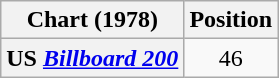<table class = "wikitable plainrowheaders" style="text-align:center">
<tr>
<th scope="col">Chart (1978)</th>
<th scope="col">Position</th>
</tr>
<tr>
<th scope="row">US <em><a href='#'>Billboard 200</a></em></th>
<td>46</td>
</tr>
</table>
